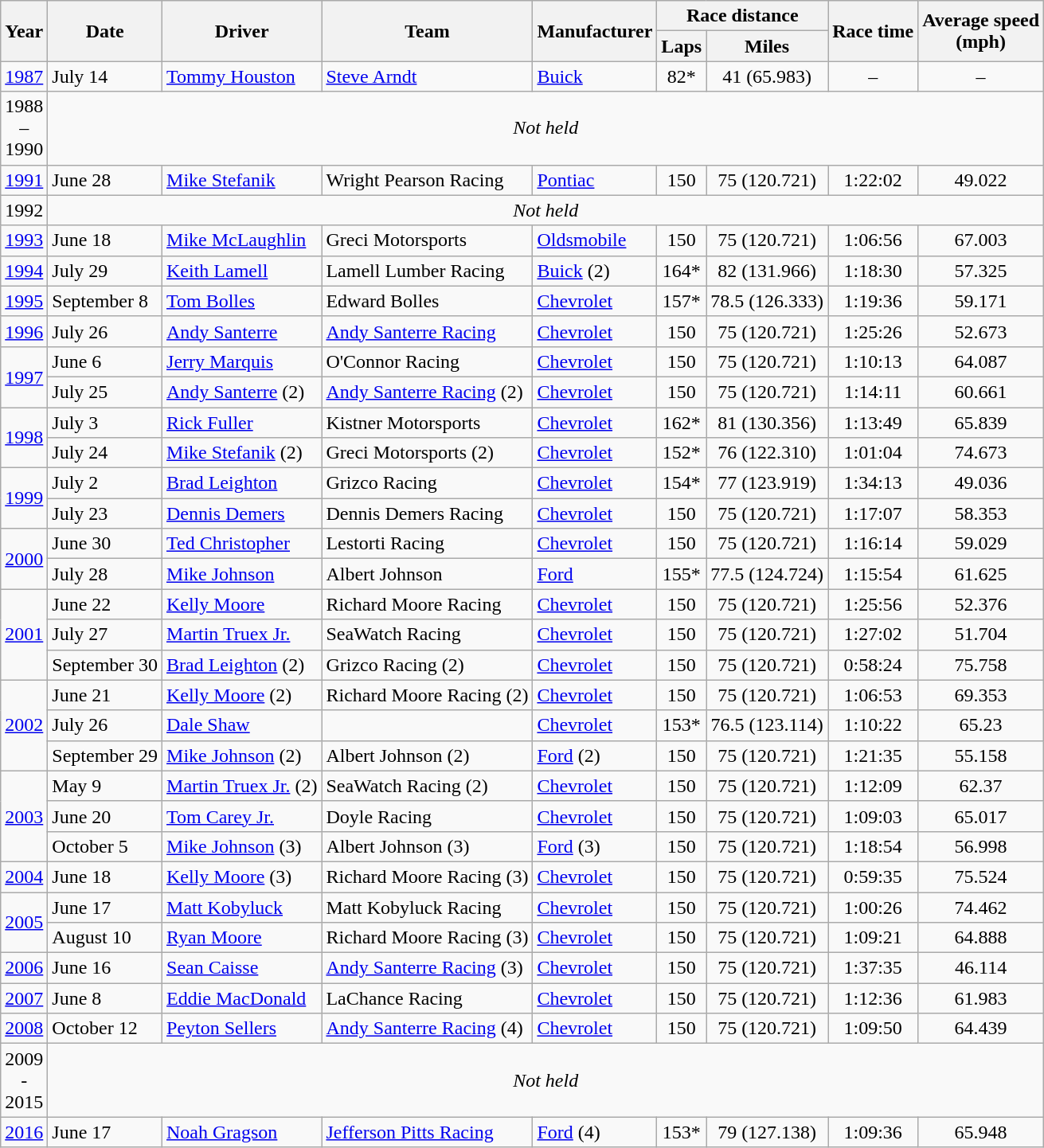<table class="wikitable">
<tr>
<th rowspan="2">Year</th>
<th rowspan="2">Date</th>
<th rowspan="2">Driver</th>
<th rowspan="2">Team</th>
<th rowspan="2">Manufacturer</th>
<th colspan="2">Race distance</th>
<th rowspan="2">Race time</th>
<th rowspan="2">Average speed<br>(mph)</th>
</tr>
<tr>
<th>Laps</th>
<th>Miles</th>
</tr>
<tr>
<td><a href='#'>1987</a></td>
<td>July 14</td>
<td><a href='#'>Tommy Houston</a></td>
<td><a href='#'>Steve Arndt</a></td>
<td><a href='#'>Buick</a></td>
<td align="center">82*</td>
<td align="center">41 (65.983)</td>
<td align="center">–</td>
<td align="center">–</td>
</tr>
<tr>
<td align=center>1988<br>–<br>1990</td>
<td colspan="10" align="center"><em>Not held</em></td>
</tr>
<tr>
<td><a href='#'>1991</a></td>
<td>June 28</td>
<td><a href='#'>Mike Stefanik</a></td>
<td>Wright Pearson Racing</td>
<td><a href='#'>Pontiac</a></td>
<td align="center">150</td>
<td align="center">75 (120.721)</td>
<td align="center">1:22:02</td>
<td align="center">49.022</td>
</tr>
<tr>
<td align="center">1992</td>
<td colspan="9" align="center"><em>Not held</em></td>
</tr>
<tr>
<td><a href='#'>1993</a></td>
<td>June 18</td>
<td><a href='#'>Mike McLaughlin</a></td>
<td>Greci Motorsports</td>
<td><a href='#'>Oldsmobile</a></td>
<td align="center">150</td>
<td align="center">75 (120.721)</td>
<td align="center">1:06:56</td>
<td align="center">67.003</td>
</tr>
<tr>
<td><a href='#'>1994</a></td>
<td>July 29</td>
<td><a href='#'>Keith Lamell</a></td>
<td>Lamell Lumber Racing</td>
<td><a href='#'>Buick</a> (2)</td>
<td align="center">164*</td>
<td align="center">82 (131.966)</td>
<td align="center">1:18:30</td>
<td align="center">57.325</td>
</tr>
<tr>
<td><a href='#'>1995</a></td>
<td>September 8</td>
<td><a href='#'>Tom Bolles</a></td>
<td>Edward Bolles</td>
<td><a href='#'>Chevrolet</a></td>
<td align="center">157*</td>
<td align="center">78.5 (126.333)</td>
<td align="center">1:19:36</td>
<td align="center">59.171</td>
</tr>
<tr>
<td><a href='#'>1996</a></td>
<td>July 26</td>
<td><a href='#'>Andy Santerre</a></td>
<td><a href='#'>Andy Santerre Racing</a></td>
<td><a href='#'>Chevrolet</a></td>
<td align="center">150</td>
<td align="center">75 (120.721)</td>
<td align="center">1:25:26</td>
<td align="center">52.673</td>
</tr>
<tr>
<td rowspan=2><a href='#'>1997</a></td>
<td>June 6</td>
<td><a href='#'>Jerry Marquis</a></td>
<td>O'Connor Racing</td>
<td><a href='#'>Chevrolet</a></td>
<td align="center">150</td>
<td align="center">75 (120.721)</td>
<td align="center">1:10:13</td>
<td align="center">64.087</td>
</tr>
<tr>
<td>July 25</td>
<td><a href='#'>Andy Santerre</a> (2)</td>
<td><a href='#'>Andy Santerre Racing</a> (2)</td>
<td><a href='#'>Chevrolet</a></td>
<td align="center">150</td>
<td align="center">75 (120.721)</td>
<td align="center">1:14:11</td>
<td align="center">60.661</td>
</tr>
<tr>
<td rowspan=2><a href='#'>1998</a></td>
<td>July 3</td>
<td><a href='#'>Rick Fuller</a></td>
<td>Kistner Motorsports</td>
<td><a href='#'>Chevrolet</a></td>
<td align="center">162*</td>
<td align="center">81 (130.356)</td>
<td align="center">1:13:49</td>
<td align="center">65.839</td>
</tr>
<tr>
<td>July 24</td>
<td><a href='#'>Mike Stefanik</a> (2)</td>
<td>Greci Motorsports (2)</td>
<td><a href='#'>Chevrolet</a></td>
<td align="center">152*</td>
<td align="center">76 (122.310)</td>
<td align="center">1:01:04</td>
<td align="center">74.673</td>
</tr>
<tr>
<td rowspan=2><a href='#'>1999</a></td>
<td>July 2</td>
<td><a href='#'>Brad Leighton</a></td>
<td>Grizco Racing</td>
<td><a href='#'>Chevrolet</a></td>
<td align="center">154*</td>
<td align="center">77 (123.919)</td>
<td align="center">1:34:13</td>
<td align="center">49.036</td>
</tr>
<tr>
<td>July 23</td>
<td><a href='#'>Dennis Demers</a></td>
<td>Dennis Demers Racing</td>
<td><a href='#'>Chevrolet</a></td>
<td align="center">150</td>
<td align="center">75 (120.721)</td>
<td align="center">1:17:07</td>
<td align="center">58.353</td>
</tr>
<tr>
<td rowspan=2><a href='#'>2000</a></td>
<td>June 30</td>
<td><a href='#'>Ted Christopher</a></td>
<td>Lestorti Racing</td>
<td><a href='#'>Chevrolet</a></td>
<td align="center">150</td>
<td align="center">75 (120.721)</td>
<td align="center">1:16:14</td>
<td align="center">59.029</td>
</tr>
<tr>
<td>July 28</td>
<td><a href='#'>Mike Johnson</a></td>
<td>Albert Johnson</td>
<td><a href='#'>Ford</a></td>
<td align="center">155*</td>
<td align="center">77.5 (124.724)</td>
<td align="center">1:15:54</td>
<td align="center">61.625</td>
</tr>
<tr>
<td rowspan=3><a href='#'>2001</a></td>
<td>June 22</td>
<td><a href='#'>Kelly Moore</a></td>
<td>Richard Moore Racing</td>
<td><a href='#'>Chevrolet</a></td>
<td align="center">150</td>
<td align="center">75 (120.721)</td>
<td align="center">1:25:56</td>
<td align="center">52.376</td>
</tr>
<tr>
<td>July 27</td>
<td><a href='#'>Martin Truex Jr.</a></td>
<td>SeaWatch Racing</td>
<td><a href='#'>Chevrolet</a></td>
<td align="center">150</td>
<td align="center">75 (120.721)</td>
<td align="center">1:27:02</td>
<td align="center">51.704</td>
</tr>
<tr>
<td>September 30</td>
<td><a href='#'>Brad Leighton</a> (2)</td>
<td>Grizco Racing (2)</td>
<td><a href='#'>Chevrolet</a></td>
<td align="center">150</td>
<td align="center">75 (120.721)</td>
<td align="center">0:58:24</td>
<td align="center">75.758</td>
</tr>
<tr>
<td rowspan=3><a href='#'>2002</a></td>
<td>June 21</td>
<td><a href='#'>Kelly Moore</a> (2)</td>
<td>Richard Moore Racing (2)</td>
<td><a href='#'>Chevrolet</a></td>
<td align="center">150</td>
<td align="center">75 (120.721)</td>
<td align="center">1:06:53</td>
<td align="center">69.353</td>
</tr>
<tr>
<td>July 26</td>
<td><a href='#'>Dale Shaw</a></td>
<td></td>
<td><a href='#'>Chevrolet</a></td>
<td align="center">153*</td>
<td align="center">76.5 (123.114)</td>
<td align="center">1:10:22</td>
<td align="center">65.23</td>
</tr>
<tr>
<td>September 29</td>
<td><a href='#'>Mike Johnson</a> (2)</td>
<td>Albert Johnson (2)</td>
<td><a href='#'>Ford</a> (2)</td>
<td align="center">150</td>
<td align="center">75 (120.721)</td>
<td align="center">1:21:35</td>
<td align="center">55.158</td>
</tr>
<tr>
<td rowspan=3><a href='#'>2003</a></td>
<td>May 9</td>
<td><a href='#'>Martin Truex Jr.</a> (2)</td>
<td>SeaWatch Racing (2)</td>
<td><a href='#'>Chevrolet</a></td>
<td align="center">150</td>
<td align="center">75 (120.721)</td>
<td align="center">1:12:09</td>
<td align="center">62.37</td>
</tr>
<tr>
<td>June 20</td>
<td><a href='#'>Tom Carey Jr.</a></td>
<td>Doyle Racing</td>
<td><a href='#'>Chevrolet</a></td>
<td align="center">150</td>
<td align="center">75 (120.721)</td>
<td align="center">1:09:03</td>
<td align="center">65.017</td>
</tr>
<tr>
<td>October 5</td>
<td><a href='#'>Mike Johnson</a> (3)</td>
<td>Albert Johnson (3)</td>
<td><a href='#'>Ford</a> (3)</td>
<td align="center">150</td>
<td align="center">75 (120.721)</td>
<td align="center">1:18:54</td>
<td align="center">56.998</td>
</tr>
<tr>
<td><a href='#'>2004</a></td>
<td>June 18</td>
<td><a href='#'>Kelly Moore</a> (3)</td>
<td>Richard Moore Racing (3)</td>
<td><a href='#'>Chevrolet</a></td>
<td align="center">150</td>
<td align="center">75 (120.721)</td>
<td align="center">0:59:35</td>
<td align="center">75.524</td>
</tr>
<tr>
<td rowspan=2><a href='#'>2005</a></td>
<td>June 17</td>
<td><a href='#'>Matt Kobyluck</a></td>
<td>Matt Kobyluck Racing</td>
<td><a href='#'>Chevrolet</a></td>
<td align="center">150</td>
<td align="center">75 (120.721)</td>
<td align="center">1:00:26</td>
<td align="center">74.462</td>
</tr>
<tr>
<td>August 10</td>
<td><a href='#'>Ryan Moore</a></td>
<td>Richard Moore Racing (3)</td>
<td><a href='#'>Chevrolet</a></td>
<td align="center">150</td>
<td align="center">75 (120.721)</td>
<td align="center">1:09:21</td>
<td align="center">64.888</td>
</tr>
<tr>
<td><a href='#'>2006</a></td>
<td>June 16</td>
<td><a href='#'>Sean Caisse</a></td>
<td><a href='#'>Andy Santerre Racing</a> (3)</td>
<td><a href='#'>Chevrolet</a></td>
<td align="center">150</td>
<td align="center">75 (120.721)</td>
<td align="center">1:37:35</td>
<td align="center">46.114</td>
</tr>
<tr>
<td><a href='#'>2007</a></td>
<td>June 8</td>
<td><a href='#'>Eddie MacDonald</a></td>
<td>LaChance Racing</td>
<td><a href='#'>Chevrolet</a></td>
<td align="center">150</td>
<td align="center">75 (120.721)</td>
<td align="center">1:12:36</td>
<td align="center">61.983</td>
</tr>
<tr>
<td><a href='#'>2008</a></td>
<td>October 12</td>
<td><a href='#'>Peyton Sellers</a></td>
<td><a href='#'>Andy Santerre Racing</a> (4)</td>
<td><a href='#'>Chevrolet</a></td>
<td align="center">150</td>
<td align="center">75 (120.721)</td>
<td align="center">1:09:50</td>
<td align="center">64.439</td>
</tr>
<tr>
<td align="center">2009<br>-<br>2015</td>
<td colspan="9" align="center"><em>Not held</em></td>
</tr>
<tr>
<td><a href='#'>2016</a></td>
<td>June 17</td>
<td><a href='#'>Noah Gragson</a></td>
<td><a href='#'>Jefferson Pitts Racing</a></td>
<td><a href='#'>Ford</a> (4)</td>
<td align="center">153*</td>
<td align="center">79 (127.138)</td>
<td align="center">1:09:36</td>
<td align="center">65.948</td>
</tr>
</table>
